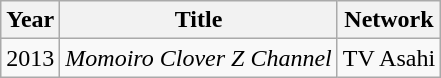<table class="wikitable">
<tr>
<th>Year</th>
<th>Title</th>
<th>Network</th>
</tr>
<tr>
<td>2013</td>
<td><em>Momoiro Clover Z Channel</em></td>
<td>TV Asahi</td>
</tr>
</table>
